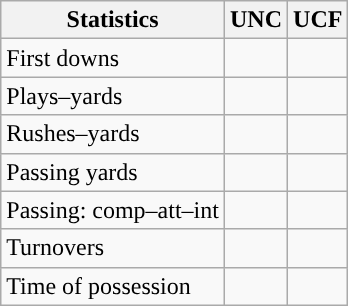<table class="wikitable" style="float:left">
<tr>
<th>Statistics</th>
<th>UNC</th>
<th>UCF</th>
</tr>
<tr>
<td>First downs</td>
<td></td>
<td></td>
</tr>
<tr>
<td>Plays–yards</td>
<td></td>
<td></td>
</tr>
<tr>
<td>Rushes–yards</td>
<td></td>
<td></td>
</tr>
<tr>
<td>Passing yards</td>
<td></td>
<td></td>
</tr>
<tr>
<td>Passing: comp–att–int</td>
<td></td>
<td></td>
</tr>
<tr>
<td>Turnovers</td>
<td></td>
<td></td>
</tr>
<tr>
<td>Time of possession</td>
<td></td>
<td></td>
</tr>
</table>
